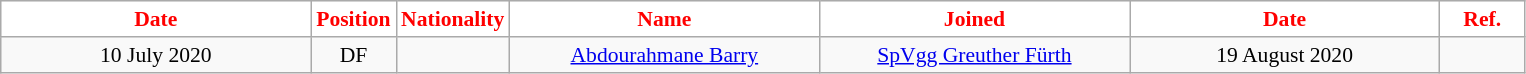<table class="wikitable"  style="text-align:center; font-size:90%; ">
<tr>
<th style="background:#FFFFFF; color:#FF0000; width:200px;">Date</th>
<th style="background:#FFFFFF; color:#FF0000; width:50px;">Position</th>
<th style="background:#FFFFFF; color:#FF0000; width:50px;">Nationality</th>
<th style="background:#FFFFFF; color:#FF0000; width:200px;">Name</th>
<th style="background:#FFFFFF; color:#FF0000; width:200px;">Joined</th>
<th style="background:#FFFFFF; color:#FF0000; width:200px;">Date</th>
<th style="background:#FFFFFF; color:#FF0000; width:50px;">Ref.</th>
</tr>
<tr>
<td>10 July 2020</td>
<td>DF</td>
<td></td>
<td><a href='#'>Abdourahmane Barry</a></td>
<td><a href='#'>SpVgg Greuther Fürth</a></td>
<td>19 August 2020</td>
<td></td>
</tr>
</table>
